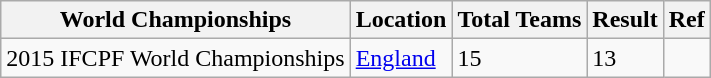<table class="wikitable">
<tr>
<th>World Championships</th>
<th>Location</th>
<th>Total Teams</th>
<th>Result</th>
<th>Ref</th>
</tr>
<tr>
<td>2015 IFCPF World Championships</td>
<td><a href='#'>England</a></td>
<td>15</td>
<td>13</td>
<td></td>
</tr>
</table>
